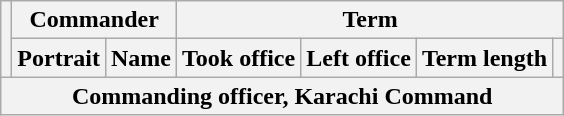<table class="wikitable sortable">
<tr>
<th rowspan=2></th>
<th colspan=2>Commander</th>
<th colspan=4>Term</th>
</tr>
<tr>
<th>Portrait</th>
<th>Name</th>
<th>Took office</th>
<th>Left office</th>
<th>Term length</th>
<th scope="col"class="unsortable"></th>
</tr>
<tr>
<th colspan=7>Commanding officer, Karachi Command<br>








</th>
</tr>
</table>
